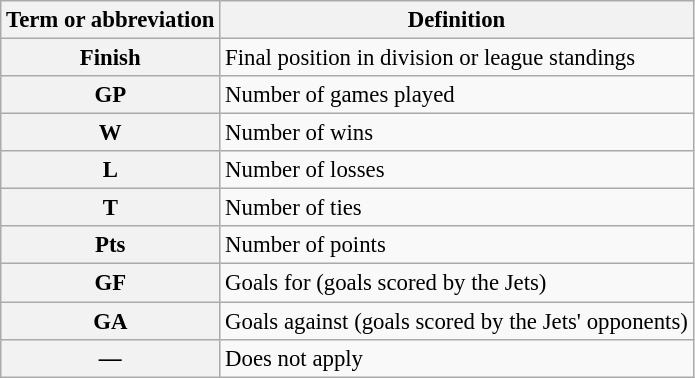<table class="wikitable" style="font-size:95%;">
<tr>
<th scope="col">Term or abbreviation</th>
<th scope="col">Definition</th>
</tr>
<tr>
<th scope="row">Finish</th>
<td>Final position in division or league standings</td>
</tr>
<tr>
<th scope="row">GP</th>
<td>Number of games played</td>
</tr>
<tr>
<th scope="row">W</th>
<td>Number of wins</td>
</tr>
<tr>
<th scope="row">L</th>
<td>Number of losses</td>
</tr>
<tr>
<th scope="row">T</th>
<td>Number of ties</td>
</tr>
<tr>
<th scope="row">Pts</th>
<td>Number of points</td>
</tr>
<tr>
<th scope="row">GF</th>
<td>Goals for (goals scored by the Jets)</td>
</tr>
<tr>
<th scope="row">GA</th>
<td>Goals against (goals scored by the Jets' opponents)</td>
</tr>
<tr>
<th scope="row">—</th>
<td>Does not apply</td>
</tr>
</table>
